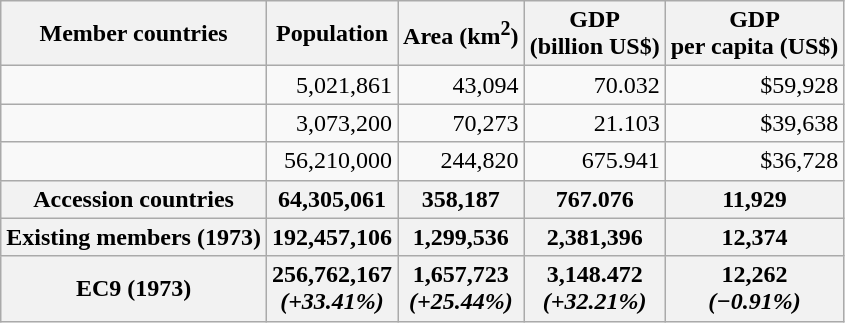<table class="wikitable" style="text-align:right;">
<tr>
<th>Member countries</th>
<th>Population</th>
<th>Area (km<sup>2</sup>)</th>
<th>GDP <br>(billion US$)</th>
<th>GDP <br>per capita (US$)</th>
</tr>
<tr>
<td style="text-align:left;"><sup></sup></td>
<td>5,021,861</td>
<td>43,094</td>
<td>70.032</td>
<td>$59,928</td>
</tr>
<tr>
<td style="text-align:left;"></td>
<td>3,073,200</td>
<td>70,273</td>
<td>21.103</td>
<td>$39,638</td>
</tr>
<tr>
<td style="text-align:left;"></td>
<td>56,210,000</td>
<td>244,820</td>
<td>675.941</td>
<td>$36,728</td>
</tr>
<tr>
<th>Accession countries</th>
<th>64,305,061</th>
<th>358,187</th>
<th>767.076</th>
<th>11,929</th>
</tr>
<tr>
<th>Existing members (1973)</th>
<th>192,457,106</th>
<th>1,299,536</th>
<th>2,381,396</th>
<th>12,374</th>
</tr>
<tr>
<th>EC9 (1973)</th>
<th>256,762,167 <br> <em>(+33.41%)</em></th>
<th>1,657,723 <br> <em>(+25.44%)</em></th>
<th>3,148.472 <br> <em>(+32.21%)</em></th>
<th>12,262 <br> <em>(−0.91%)</em></th>
</tr>
</table>
